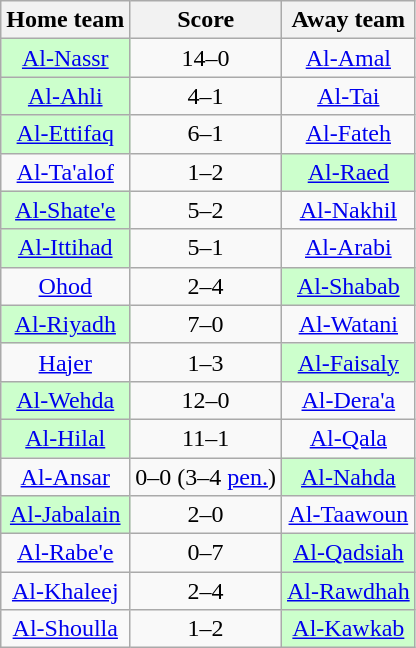<table class="wikitable" style="text-align: center">
<tr>
<th>Home team</th>
<th>Score</th>
<th>Away team</th>
</tr>
<tr>
<td bgcolor="ccffcc"><a href='#'>Al-Nassr</a></td>
<td>14–0</td>
<td><a href='#'>Al-Amal</a></td>
</tr>
<tr>
<td bgcolor="ccffcc"><a href='#'>Al-Ahli</a></td>
<td>4–1</td>
<td><a href='#'>Al-Tai</a></td>
</tr>
<tr>
<td bgcolor="ccffcc"><a href='#'>Al-Ettifaq</a></td>
<td>6–1</td>
<td><a href='#'>Al-Fateh</a></td>
</tr>
<tr>
<td><a href='#'>Al-Ta'alof</a></td>
<td>1–2 </td>
<td bgcolor="ccffcc"><a href='#'>Al-Raed</a></td>
</tr>
<tr>
<td bgcolor="ccffcc"><a href='#'>Al-Shate'e</a></td>
<td>5–2 </td>
<td><a href='#'>Al-Nakhil</a></td>
</tr>
<tr>
<td bgcolor="ccffcc"><a href='#'>Al-Ittihad</a></td>
<td>5–1</td>
<td><a href='#'>Al-Arabi</a></td>
</tr>
<tr>
<td><a href='#'>Ohod</a></td>
<td>2–4</td>
<td bgcolor="ccffcc"><a href='#'>Al-Shabab</a></td>
</tr>
<tr>
<td bgcolor="ccffcc"><a href='#'>Al-Riyadh</a></td>
<td>7–0</td>
<td><a href='#'>Al-Watani</a></td>
</tr>
<tr>
<td><a href='#'>Hajer</a></td>
<td>1–3</td>
<td bgcolor="ccffcc"><a href='#'>Al-Faisaly</a></td>
</tr>
<tr>
<td bgcolor="ccffcc"><a href='#'>Al-Wehda</a></td>
<td>12–0</td>
<td><a href='#'>Al-Dera'a</a></td>
</tr>
<tr>
<td bgcolor="ccffcc"><a href='#'>Al-Hilal</a></td>
<td>11–1</td>
<td><a href='#'>Al-Qala</a></td>
</tr>
<tr>
<td><a href='#'>Al-Ansar</a></td>
<td>0–0 (3–4 <a href='#'>pen.</a>)</td>
<td bgcolor="ccffcc"><a href='#'>Al-Nahda</a></td>
</tr>
<tr>
<td bgcolor="ccffcc"><a href='#'>Al-Jabalain</a></td>
<td>2–0</td>
<td><a href='#'>Al-Taawoun</a></td>
</tr>
<tr>
<td><a href='#'>Al-Rabe'e</a></td>
<td>0–7</td>
<td bgcolor="ccffcc"><a href='#'>Al-Qadsiah</a></td>
</tr>
<tr>
<td><a href='#'>Al-Khaleej</a></td>
<td>2–4</td>
<td bgcolor="ccffcc"><a href='#'>Al-Rawdhah</a></td>
</tr>
<tr>
<td><a href='#'>Al-Shoulla</a></td>
<td>1–2</td>
<td bgcolor="ccffcc"><a href='#'>Al-Kawkab</a></td>
</tr>
</table>
